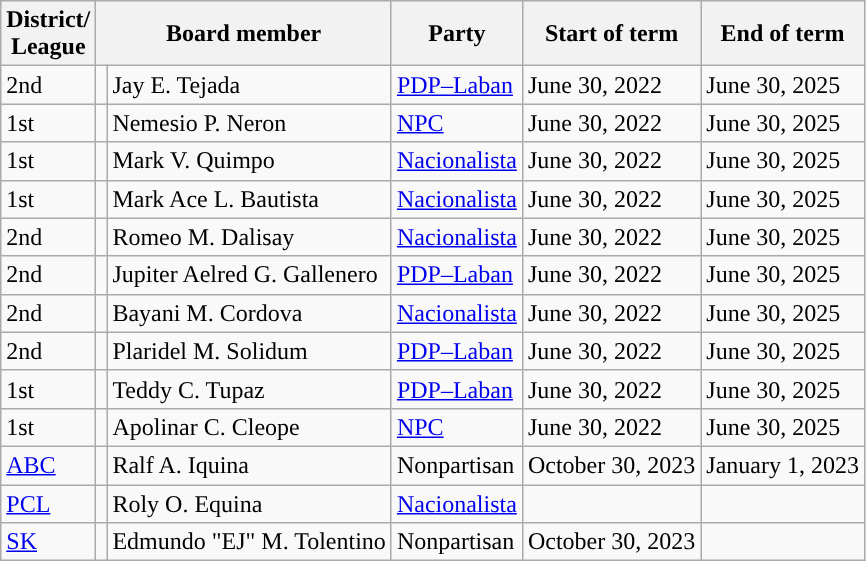<table class="wikitable">
<tr>
<th>District/<br>League</th>
<th colspan="2">Board member</th>
<th>Party</th>
<th>Start of term</th>
<th>End of term</th>
</tr>
<tr>
<td>2nd</td>
<td></td>
<td>Jay E. Tejada</td>
<td><a href='#'>PDP–Laban</a></td>
<td>June 30, 2022</td>
<td>June 30, 2025</td>
</tr>
<tr>
<td>1st</td>
<td></td>
<td>Nemesio P. Neron</td>
<td><a href='#'>NPC</a></td>
<td>June 30, 2022</td>
<td>June 30, 2025</td>
</tr>
<tr>
<td>1st</td>
<td></td>
<td>Mark V. Quimpo</td>
<td><a href='#'>Nacionalista</a></td>
<td>June 30, 2022</td>
<td>June 30, 2025</td>
</tr>
<tr>
<td>1st</td>
<td></td>
<td>Mark Ace L. Bautista</td>
<td><a href='#'>Nacionalista</a></td>
<td>June 30, 2022</td>
<td>June 30, 2025</td>
</tr>
<tr>
<td>2nd</td>
<td></td>
<td>Romeo M. Dalisay</td>
<td><a href='#'>Nacionalista</a></td>
<td>June 30, 2022</td>
<td>June 30, 2025</td>
</tr>
<tr>
<td>2nd</td>
<td></td>
<td>Jupiter Aelred G. Gallenero</td>
<td><a href='#'>PDP–Laban</a></td>
<td>June 30, 2022</td>
<td>June 30, 2025</td>
</tr>
<tr>
<td>2nd</td>
<td></td>
<td>Bayani M. Cordova</td>
<td><a href='#'>Nacionalista</a></td>
<td>June 30, 2022</td>
<td>June 30, 2025</td>
</tr>
<tr>
<td>2nd</td>
<td></td>
<td>Plaridel M. Solidum</td>
<td><a href='#'>PDP–Laban</a></td>
<td>June 30, 2022</td>
<td>June 30, 2025</td>
</tr>
<tr>
<td>1st</td>
<td></td>
<td>Teddy C. Tupaz</td>
<td><a href='#'>PDP–Laban</a></td>
<td>June 30, 2022</td>
<td>June 30, 2025</td>
</tr>
<tr>
<td>1st</td>
<td></td>
<td>Apolinar C. Cleope</td>
<td><a href='#'>NPC</a></td>
<td>June 30, 2022</td>
<td>June 30, 2025</td>
</tr>
<tr>
<td><a href='#'>ABC</a></td>
<td></td>
<td>Ralf A. Iquina</td>
<td>Nonpartisan</td>
<td>October 30, 2023</td>
<td>January 1, 2023</td>
</tr>
<tr>
<td><a href='#'>PCL</a></td>
<td></td>
<td>Roly O. Equina</td>
<td><a href='#'>Nacionalista</a></td>
<td></td>
<td></td>
</tr>
<tr>
<td><a href='#'>SK</a></td>
<td></td>
<td>Edmundo "EJ" M. Tolentino</td>
<td>Nonpartisan</td>
<td>October 30, 2023</td>
<td></td>
</tr>
</table>
